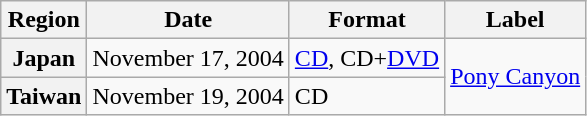<table class="wikitable plainrowheaders">
<tr>
<th scope="col">Region</th>
<th scope="col">Date</th>
<th scope="col">Format</th>
<th scope="col">Label</th>
</tr>
<tr>
<th scope="row">Japan</th>
<td>November 17, 2004</td>
<td><a href='#'>CD</a>, CD+<a href='#'>DVD</a></td>
<td rowspan="2"><a href='#'>Pony Canyon</a></td>
</tr>
<tr>
<th scope="row">Taiwan</th>
<td>November 19, 2004</td>
<td>CD</td>
</tr>
</table>
